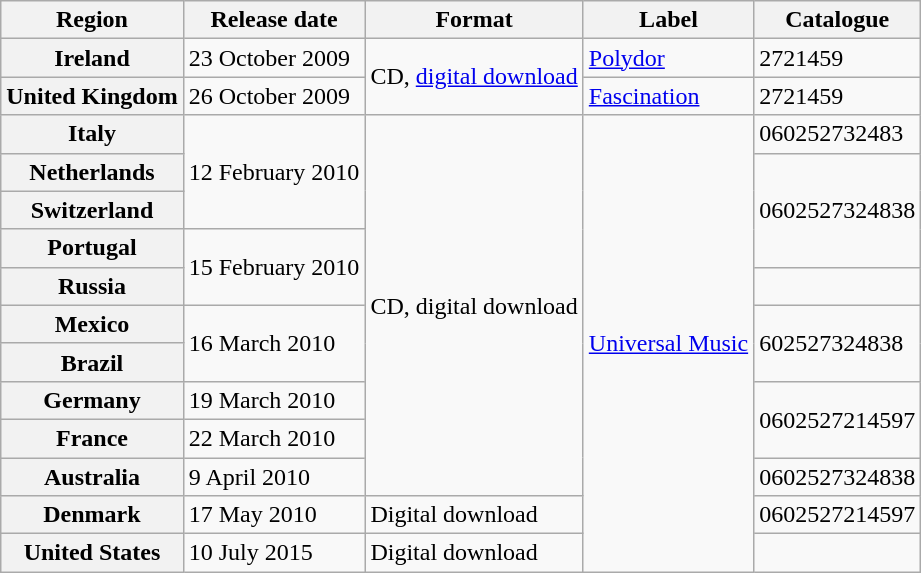<table class="wikitable plainrowheaders">
<tr>
<th>Region</th>
<th>Release date</th>
<th>Format</th>
<th>Label</th>
<th>Catalogue</th>
</tr>
<tr>
<th scope="row">Ireland</th>
<td>23 October 2009</td>
<td rowspan="2">CD, <a href='#'>digital download</a></td>
<td><a href='#'>Polydor</a></td>
<td>2721459</td>
</tr>
<tr>
<th scope="row">United Kingdom</th>
<td>26 October 2009</td>
<td><a href='#'>Fascination</a></td>
<td>2721459</td>
</tr>
<tr>
<th scope="row">Italy</th>
<td rowspan="3">12 February 2010</td>
<td rowspan="10">CD, digital download</td>
<td rowspan="12"><a href='#'>Universal Music</a></td>
<td>060252732483</td>
</tr>
<tr>
<th scope="row">Netherlands</th>
<td rowspan="3">0602527324838</td>
</tr>
<tr>
<th scope="row">Switzerland</th>
</tr>
<tr>
<th scope="row">Portugal</th>
<td rowspan="2">15 February 2010</td>
</tr>
<tr>
<th scope="row">Russia</th>
<td></td>
</tr>
<tr>
<th scope="row">Mexico</th>
<td rowspan="2">16 March 2010</td>
<td rowspan="2">602527324838</td>
</tr>
<tr>
<th scope="row">Brazil</th>
</tr>
<tr>
<th scope="row">Germany</th>
<td>19 March 2010</td>
<td rowspan="2">0602527214597</td>
</tr>
<tr>
<th scope="row">France</th>
<td>22 March 2010</td>
</tr>
<tr>
<th scope="row">Australia</th>
<td>9 April 2010</td>
<td>0602527324838</td>
</tr>
<tr>
<th scope="row">Denmark</th>
<td>17 May 2010</td>
<td>Digital download</td>
<td>0602527214597</td>
</tr>
<tr>
<th scope="row">United States</th>
<td>10 July 2015</td>
<td>Digital download</td>
<td></td>
</tr>
</table>
